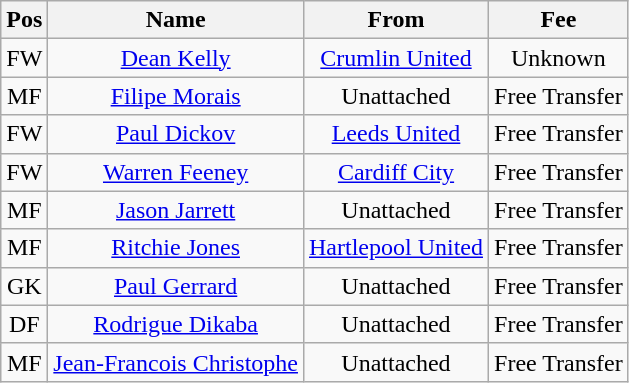<table class="wikitable" style="text-align:center;">
<tr>
<th>Pos</th>
<th>Name</th>
<th>From</th>
<th>Fee</th>
</tr>
<tr>
<td>FW</td>
<td><a href='#'>Dean Kelly</a></td>
<td><a href='#'>Crumlin United</a></td>
<td>Unknown</td>
</tr>
<tr>
<td>MF</td>
<td><a href='#'>Filipe Morais</a></td>
<td>Unattached</td>
<td>Free Transfer</td>
</tr>
<tr>
<td>FW</td>
<td><a href='#'>Paul Dickov</a></td>
<td><a href='#'>Leeds United</a></td>
<td>Free Transfer</td>
</tr>
<tr>
<td>FW</td>
<td><a href='#'>Warren Feeney</a></td>
<td><a href='#'>Cardiff City</a></td>
<td>Free Transfer</td>
</tr>
<tr>
<td>MF</td>
<td><a href='#'>Jason Jarrett</a></td>
<td>Unattached</td>
<td>Free Transfer</td>
</tr>
<tr>
<td>MF</td>
<td><a href='#'>Ritchie Jones</a></td>
<td><a href='#'>Hartlepool United</a></td>
<td>Free Transfer</td>
</tr>
<tr>
<td>GK</td>
<td><a href='#'>Paul Gerrard</a></td>
<td>Unattached</td>
<td>Free Transfer</td>
</tr>
<tr>
<td>DF</td>
<td><a href='#'>Rodrigue Dikaba</a></td>
<td>Unattached</td>
<td>Free Transfer</td>
</tr>
<tr>
<td>MF</td>
<td><a href='#'>Jean-Francois Christophe</a></td>
<td>Unattached</td>
<td>Free Transfer</td>
</tr>
</table>
